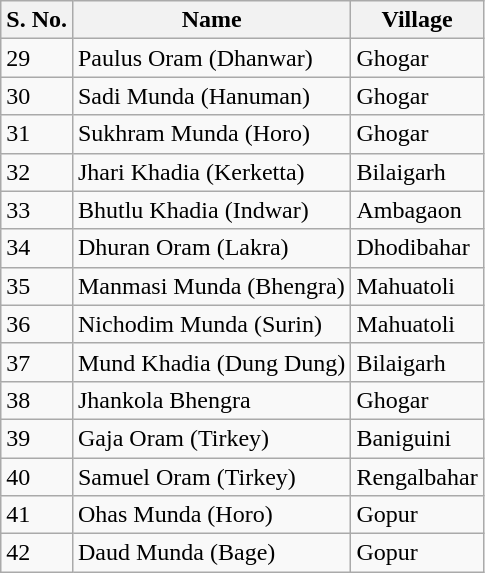<table class="wikitable">
<tr>
<th>S. No.</th>
<th>Name</th>
<th>Village</th>
</tr>
<tr>
<td>29</td>
<td>Paulus Oram (Dhanwar)</td>
<td>Ghogar</td>
</tr>
<tr>
<td>30</td>
<td>Sadi Munda (Hanuman)</td>
<td>Ghogar</td>
</tr>
<tr>
<td>31</td>
<td>Sukhram Munda (Horo)</td>
<td>Ghogar</td>
</tr>
<tr>
<td>32</td>
<td>Jhari Khadia (Kerketta)</td>
<td>Bilaigarh</td>
</tr>
<tr>
<td>33</td>
<td>Bhutlu Khadia (Indwar)</td>
<td>Ambagaon</td>
</tr>
<tr>
<td>34</td>
<td>Dhuran Oram (Lakra)</td>
<td>Dhodibahar</td>
</tr>
<tr>
<td>35</td>
<td>Manmasi Munda (Bhengra)</td>
<td>Mahuatoli</td>
</tr>
<tr>
<td>36</td>
<td>Nichodim Munda (Surin)</td>
<td>Mahuatoli</td>
</tr>
<tr>
<td>37</td>
<td>Mund Khadia (Dung Dung)</td>
<td>Bilaigarh</td>
</tr>
<tr>
<td>38</td>
<td>Jhankola Bhengra</td>
<td>Ghogar</td>
</tr>
<tr>
<td>39</td>
<td>Gaja Oram (Tirkey)</td>
<td>Baniguini</td>
</tr>
<tr>
<td>40</td>
<td>Samuel Oram (Tirkey)</td>
<td>Rengalbahar</td>
</tr>
<tr>
<td>41</td>
<td>Ohas Munda (Horo)</td>
<td>Gopur</td>
</tr>
<tr>
<td>42</td>
<td>Daud Munda (Bage)</td>
<td>Gopur</td>
</tr>
</table>
